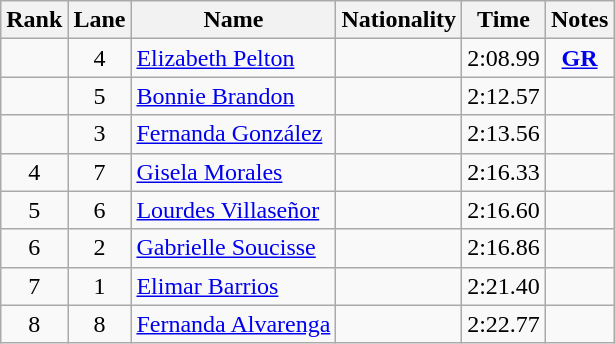<table class="wikitable sortable" style="text-align:center">
<tr>
<th>Rank</th>
<th>Lane</th>
<th>Name</th>
<th>Nationality</th>
<th>Time</th>
<th>Notes</th>
</tr>
<tr>
<td></td>
<td>4</td>
<td align=left><a href='#'>Elizabeth Pelton</a></td>
<td align=left></td>
<td>2:08.99</td>
<td><strong><a href='#'>GR</a></strong></td>
</tr>
<tr>
<td></td>
<td>5</td>
<td align=left><a href='#'>Bonnie Brandon</a></td>
<td align=left></td>
<td>2:12.57</td>
<td></td>
</tr>
<tr>
<td></td>
<td>3</td>
<td align=left><a href='#'>Fernanda González</a></td>
<td align=left></td>
<td>2:13.56</td>
<td></td>
</tr>
<tr>
<td>4</td>
<td>7</td>
<td align=left><a href='#'>Gisela Morales</a></td>
<td align=left></td>
<td>2:16.33</td>
<td></td>
</tr>
<tr>
<td>5</td>
<td>6</td>
<td align=left><a href='#'>Lourdes Villaseñor</a></td>
<td align=left></td>
<td>2:16.60</td>
<td></td>
</tr>
<tr>
<td>6</td>
<td>2</td>
<td align=left><a href='#'>Gabrielle Soucisse</a></td>
<td align=left></td>
<td>2:16.86</td>
<td></td>
</tr>
<tr>
<td>7</td>
<td>1</td>
<td align=left><a href='#'>Elimar Barrios</a></td>
<td align=left></td>
<td>2:21.40</td>
<td></td>
</tr>
<tr>
<td>8</td>
<td>8</td>
<td align=left><a href='#'>Fernanda Alvarenga</a></td>
<td align=left></td>
<td>2:22.77</td>
<td></td>
</tr>
</table>
